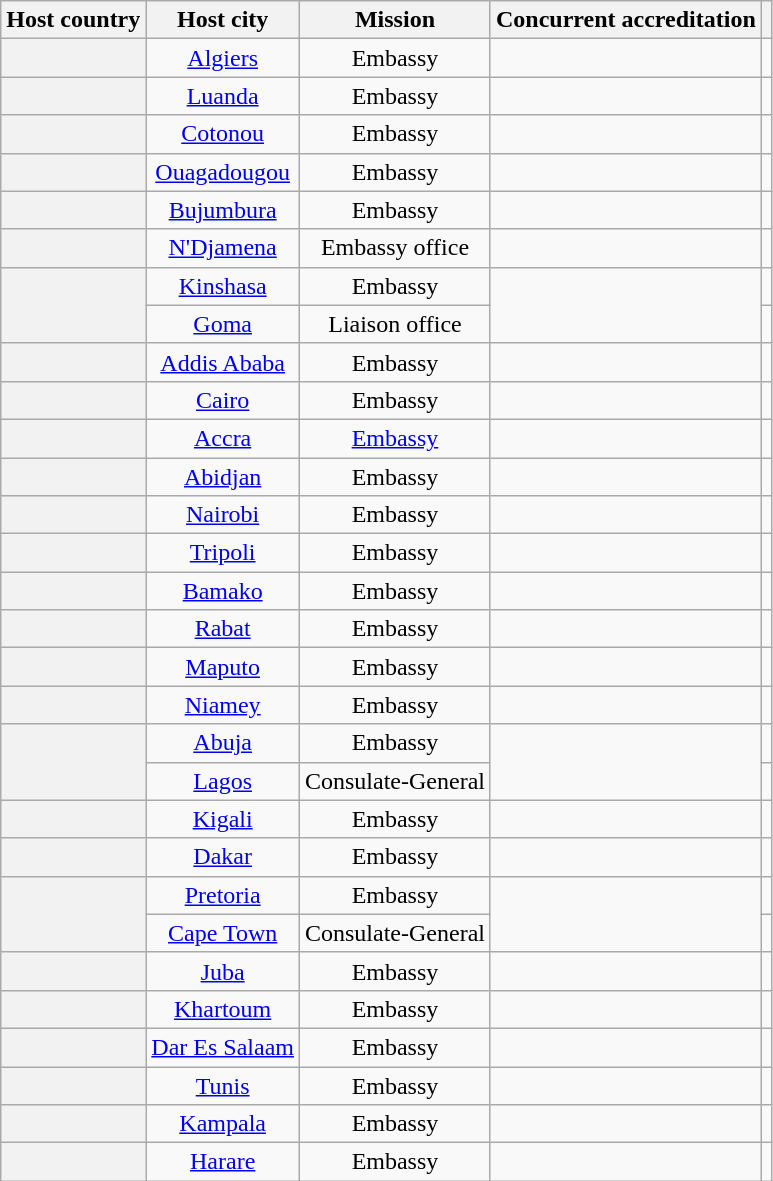<table class="wikitable plainrowheaders" style="text-align:center;">
<tr>
<th scope="col">Host country</th>
<th scope="col">Host city</th>
<th scope="col">Mission</th>
<th scope="col">Concurrent accreditation</th>
<th scope="col"></th>
</tr>
<tr>
<th scope="row"></th>
<td><a href='#'>Algiers</a></td>
<td>Embassy</td>
<td></td>
<td></td>
</tr>
<tr>
<th scope="row"></th>
<td><a href='#'>Luanda</a></td>
<td>Embassy</td>
<td></td>
<td></td>
</tr>
<tr>
<th scope="row"></th>
<td><a href='#'>Cotonou</a></td>
<td>Embassy</td>
<td></td>
<td></td>
</tr>
<tr>
<th scope="row"></th>
<td><a href='#'>Ouagadougou</a></td>
<td>Embassy</td>
<td></td>
<td></td>
</tr>
<tr>
<th scope="row"></th>
<td><a href='#'>Bujumbura</a></td>
<td>Embassy</td>
<td></td>
<td></td>
</tr>
<tr>
<th scope="row"></th>
<td><a href='#'>N'Djamena</a></td>
<td>Embassy office</td>
<td></td>
<td></td>
</tr>
<tr>
<th scope="row" rowspan="2"></th>
<td><a href='#'>Kinshasa</a></td>
<td>Embassy</td>
<td rowspan="2"></td>
<td></td>
</tr>
<tr>
<td><a href='#'>Goma</a></td>
<td>Liaison office</td>
<td></td>
</tr>
<tr>
<th scope="row"></th>
<td><a href='#'>Addis Ababa</a></td>
<td>Embassy</td>
<td></td>
<td></td>
</tr>
<tr>
<th scope="row"></th>
<td><a href='#'>Cairo</a></td>
<td>Embassy</td>
<td></td>
<td></td>
</tr>
<tr>
<th scope="row"></th>
<td><a href='#'>Accra</a></td>
<td><a href='#'>Embassy</a></td>
<td></td>
<td></td>
</tr>
<tr>
<th scope="row"></th>
<td><a href='#'>Abidjan</a></td>
<td>Embassy</td>
<td></td>
<td></td>
</tr>
<tr>
<th scope="row"></th>
<td><a href='#'>Nairobi</a></td>
<td>Embassy</td>
<td></td>
<td></td>
</tr>
<tr>
<th scope="row"></th>
<td><a href='#'>Tripoli</a></td>
<td>Embassy</td>
<td></td>
<td></td>
</tr>
<tr>
<th scope="row"></th>
<td><a href='#'>Bamako</a></td>
<td>Embassy</td>
<td></td>
<td></td>
</tr>
<tr>
<th scope="row"></th>
<td><a href='#'>Rabat</a></td>
<td>Embassy</td>
<td></td>
<td></td>
</tr>
<tr>
<th scope="row"></th>
<td><a href='#'>Maputo</a></td>
<td>Embassy</td>
<td></td>
<td></td>
</tr>
<tr>
<th scope="row"></th>
<td><a href='#'>Niamey</a></td>
<td>Embassy</td>
<td></td>
<td></td>
</tr>
<tr>
<th scope="row" rowspan="2"></th>
<td><a href='#'>Abuja</a></td>
<td>Embassy</td>
<td rowspan="2"></td>
<td></td>
</tr>
<tr>
<td><a href='#'>Lagos</a></td>
<td>Consulate-General</td>
<td></td>
</tr>
<tr>
<th scope="row"></th>
<td><a href='#'>Kigali</a></td>
<td>Embassy</td>
<td></td>
<td></td>
</tr>
<tr>
<th scope="row"></th>
<td><a href='#'>Dakar</a></td>
<td>Embassy</td>
<td></td>
<td></td>
</tr>
<tr>
<th scope="row" rowspan="2"></th>
<td><a href='#'>Pretoria</a></td>
<td>Embassy</td>
<td rowspan="2"></td>
<td></td>
</tr>
<tr>
<td><a href='#'>Cape Town</a></td>
<td>Consulate-General</td>
<td></td>
</tr>
<tr>
<th scope="row"></th>
<td><a href='#'>Juba</a></td>
<td>Embassy</td>
<td></td>
<td></td>
</tr>
<tr>
<th scope="row"></th>
<td><a href='#'>Khartoum</a></td>
<td>Embassy</td>
<td></td>
<td></td>
</tr>
<tr>
<th scope="row"></th>
<td><a href='#'>Dar Es Salaam</a></td>
<td>Embassy</td>
<td></td>
<td></td>
</tr>
<tr>
<th scope="row"></th>
<td><a href='#'>Tunis</a></td>
<td>Embassy</td>
<td></td>
<td></td>
</tr>
<tr>
<th scope="row"></th>
<td><a href='#'>Kampala</a></td>
<td>Embassy</td>
<td></td>
<td></td>
</tr>
<tr>
<th scope="row"></th>
<td><a href='#'>Harare</a></td>
<td>Embassy</td>
<td></td>
<td></td>
</tr>
</table>
